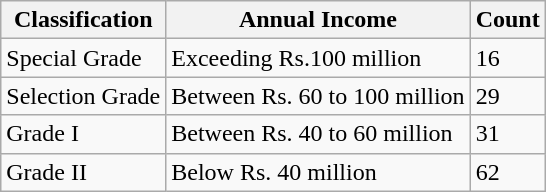<table class="wikitable"style="font-size:100%; text-align:left;">
<tr>
<th>Classification</th>
<th>Annual Income</th>
<th>Count</th>
</tr>
<tr>
<td>Special Grade</td>
<td>Exceeding Rs.100 million</td>
<td>16</td>
</tr>
<tr>
<td>Selection Grade</td>
<td>Between Rs. 60 to 100 million</td>
<td>29</td>
</tr>
<tr>
<td>Grade I</td>
<td>Between Rs. 40 to 60 million</td>
<td>31</td>
</tr>
<tr>
<td>Grade II</td>
<td>Below Rs. 40 million</td>
<td>62</td>
</tr>
</table>
